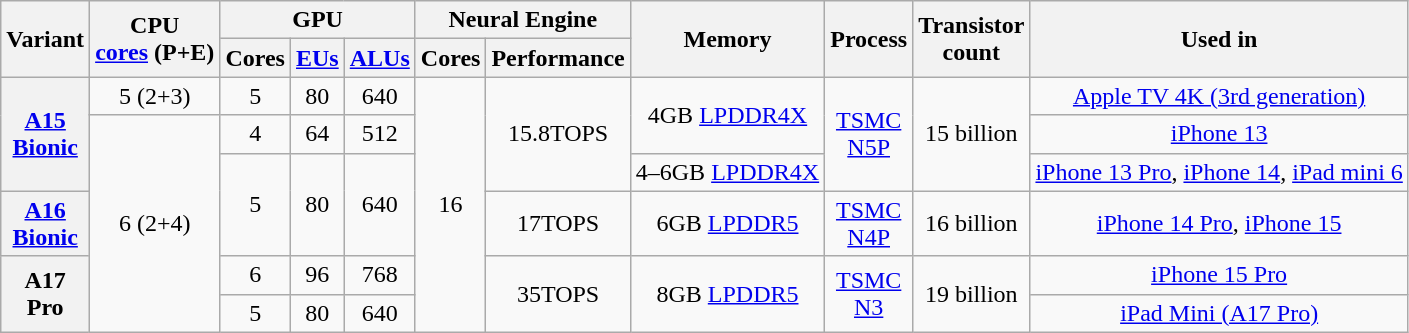<table class="wikitable" style="text-align:center;">
<tr>
<th rowspan="2">Variant</th>
<th rowspan="2">CPU<br><a href='#'>cores</a> (P+E)</th>
<th colspan="3">GPU</th>
<th colspan="2">Neural Engine</th>
<th rowspan="2">Memory</th>
<th rowspan="2">Process</th>
<th rowspan="2">Transistor<br>count</th>
<th rowspan="2">Used in</th>
</tr>
<tr>
<th>Cores</th>
<th><a href='#'>EUs</a></th>
<th><a href='#'>ALUs</a></th>
<th>Cores</th>
<th>Performance</th>
</tr>
<tr>
<th rowspan="3"><a href='#'>A15<br>Bionic</a></th>
<td>5 (2+3)</td>
<td>5</td>
<td>80</td>
<td>640</td>
<td rowspan="6">16</td>
<td rowspan="3">15.8TOPS</td>
<td rowspan="2">4GB <a href='#'>LPDDR4X</a></td>
<td rowspan="3"><a href='#'>TSMC</a> <br> <a href='#'>N5P</a></td>
<td rowspan="3">15 billion</td>
<td><a href='#'>Apple TV 4K (3rd generation)</a></td>
</tr>
<tr>
<td rowspan="5">6 (2+4)</td>
<td>4</td>
<td>64</td>
<td>512</td>
<td><a href='#'>iPhone 13</a></td>
</tr>
<tr>
<td rowspan="2">5</td>
<td rowspan="2">80</td>
<td rowspan="2">640</td>
<td>4–6GB <a href='#'>LPDDR4X</a></td>
<td><a href='#'>iPhone 13 Pro</a>, <a href='#'>iPhone 14</a>, <a href='#'>iPad mini 6</a></td>
</tr>
<tr>
<th><a href='#'>A16<br>Bionic</a></th>
<td>17TOPS</td>
<td>6GB <a href='#'>LPDDR5</a></td>
<td><a href='#'>TSMC</a> <br> <a href='#'>N4P</a></td>
<td>16 billion</td>
<td><a href='#'>iPhone 14 Pro</a>, <a href='#'>iPhone 15</a></td>
</tr>
<tr>
<th rowspan="2">A17<br>Pro</th>
<td>6</td>
<td>96</td>
<td>768</td>
<td rowspan="2">35TOPS</td>
<td rowspan="2">8GB <a href='#'>LPDDR5</a></td>
<td rowspan="2"><a href='#'>TSMC</a> <br> <a href='#'>N3</a></td>
<td rowspan="2">19 billion</td>
<td><a href='#'>iPhone 15 Pro</a></td>
</tr>
<tr>
<td>5</td>
<td>80</td>
<td>640</td>
<td><a href='#'>iPad Mini (A17 Pro)</a></td>
</tr>
</table>
